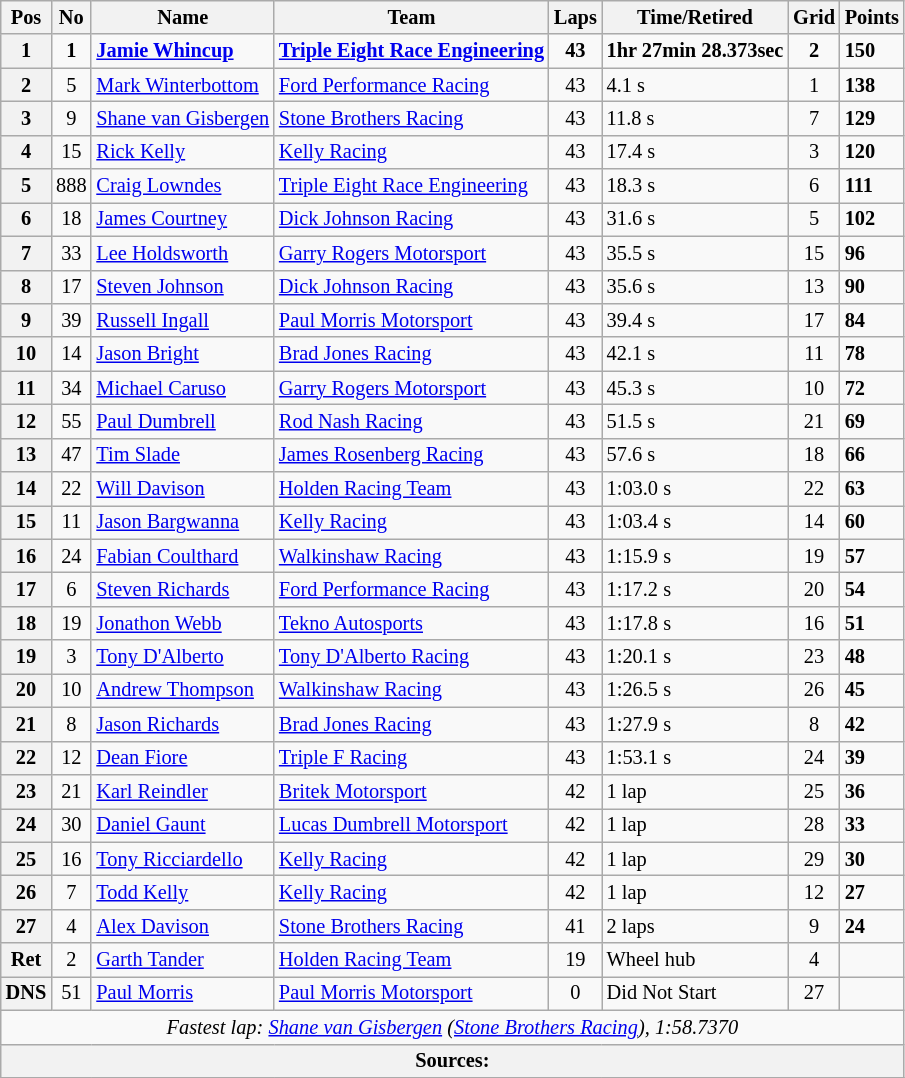<table class="wikitable" style="font-size: 85%;">
<tr>
<th>Pos</th>
<th>No</th>
<th>Name</th>
<th>Team</th>
<th>Laps</th>
<th>Time/Retired</th>
<th>Grid</th>
<th>Points</th>
</tr>
<tr>
<th>1</th>
<td align="center"><strong>1</strong></td>
<td><strong> <a href='#'>Jamie Whincup</a></strong></td>
<td><strong><a href='#'>Triple Eight Race Engineering</a></strong></td>
<td align="center"><strong>43</strong></td>
<td><strong>1hr 27min 28.373sec</strong></td>
<td align="center"><strong>2</strong></td>
<td><strong>150</strong></td>
</tr>
<tr>
<th>2</th>
<td align="center">5</td>
<td> <a href='#'>Mark Winterbottom</a></td>
<td><a href='#'>Ford Performance Racing</a></td>
<td align="center">43</td>
<td>4.1 s</td>
<td align="center">1</td>
<td><strong>138</strong></td>
</tr>
<tr>
<th>3</th>
<td align="center">9</td>
<td> <a href='#'>Shane van Gisbergen</a></td>
<td><a href='#'>Stone Brothers Racing</a></td>
<td align="center">43</td>
<td>11.8 s</td>
<td align="center">7</td>
<td><strong>129</strong></td>
</tr>
<tr>
<th>4</th>
<td align="center">15</td>
<td> <a href='#'>Rick Kelly</a></td>
<td><a href='#'>Kelly Racing</a></td>
<td align="center">43</td>
<td>17.4 s</td>
<td align="center">3</td>
<td><strong>120</strong></td>
</tr>
<tr>
<th>5</th>
<td align="center">888</td>
<td> <a href='#'>Craig Lowndes</a></td>
<td><a href='#'>Triple Eight Race Engineering</a></td>
<td align="center">43</td>
<td>18.3 s</td>
<td align="center">6</td>
<td><strong>111</strong></td>
</tr>
<tr>
<th>6</th>
<td align="center">18</td>
<td> <a href='#'>James Courtney</a></td>
<td><a href='#'>Dick Johnson Racing</a></td>
<td align="center">43</td>
<td>31.6 s</td>
<td align="center">5</td>
<td><strong>102</strong></td>
</tr>
<tr>
<th>7</th>
<td align="center">33</td>
<td> <a href='#'>Lee Holdsworth</a></td>
<td><a href='#'>Garry Rogers Motorsport</a></td>
<td align="center">43</td>
<td>35.5 s</td>
<td align="center">15</td>
<td><strong>96</strong></td>
</tr>
<tr>
<th>8</th>
<td align="center">17</td>
<td> <a href='#'>Steven Johnson</a></td>
<td><a href='#'>Dick Johnson Racing</a></td>
<td align="center">43</td>
<td>35.6 s</td>
<td align="center">13</td>
<td><strong>90</strong></td>
</tr>
<tr>
<th>9</th>
<td align="center">39</td>
<td> <a href='#'>Russell Ingall</a></td>
<td><a href='#'>Paul Morris Motorsport</a></td>
<td align="center">43</td>
<td>39.4 s</td>
<td align="center">17</td>
<td><strong>84</strong></td>
</tr>
<tr>
<th>10</th>
<td align="center">14</td>
<td> <a href='#'>Jason Bright</a></td>
<td><a href='#'>Brad Jones Racing</a></td>
<td align="center">43</td>
<td>42.1 s</td>
<td align="center">11</td>
<td><strong>78</strong></td>
</tr>
<tr>
<th>11</th>
<td align="center">34</td>
<td> <a href='#'>Michael Caruso</a></td>
<td><a href='#'>Garry Rogers Motorsport</a></td>
<td align="center">43</td>
<td>45.3 s</td>
<td align="center">10</td>
<td><strong>72</strong></td>
</tr>
<tr>
<th>12</th>
<td align="center">55</td>
<td> <a href='#'>Paul Dumbrell</a></td>
<td><a href='#'>Rod Nash Racing</a></td>
<td align="center">43</td>
<td>51.5 s</td>
<td align="center">21</td>
<td><strong>69</strong></td>
</tr>
<tr>
<th>13</th>
<td align="center">47</td>
<td> <a href='#'>Tim Slade</a></td>
<td><a href='#'>James Rosenberg Racing</a></td>
<td align="center">43</td>
<td>57.6 s</td>
<td align="center">18</td>
<td><strong>66</strong></td>
</tr>
<tr>
<th>14</th>
<td align="center">22</td>
<td> <a href='#'>Will Davison</a></td>
<td><a href='#'>Holden Racing Team</a></td>
<td align="center">43</td>
<td>1:03.0 s</td>
<td align="center">22</td>
<td><strong>63</strong></td>
</tr>
<tr>
<th>15</th>
<td align="center">11</td>
<td> <a href='#'>Jason Bargwanna</a></td>
<td><a href='#'>Kelly Racing</a></td>
<td align="center">43</td>
<td>1:03.4 s</td>
<td align="center">14</td>
<td><strong>60</strong></td>
</tr>
<tr>
<th>16</th>
<td align="center">24</td>
<td> <a href='#'>Fabian Coulthard</a></td>
<td><a href='#'>Walkinshaw Racing</a></td>
<td align="center">43</td>
<td>1:15.9 s</td>
<td align="center">19</td>
<td><strong>57</strong></td>
</tr>
<tr>
<th>17</th>
<td align="center">6</td>
<td> <a href='#'>Steven Richards</a></td>
<td><a href='#'>Ford Performance Racing</a></td>
<td align="center">43</td>
<td>1:17.2 s</td>
<td align="center">20</td>
<td><strong>54</strong></td>
</tr>
<tr>
<th>18</th>
<td align="center">19</td>
<td> <a href='#'>Jonathon Webb</a></td>
<td><a href='#'>Tekno Autosports</a></td>
<td align="center">43</td>
<td>1:17.8 s</td>
<td align="center">16</td>
<td><strong>51</strong></td>
</tr>
<tr>
<th>19</th>
<td align="center">3</td>
<td> <a href='#'>Tony D'Alberto</a></td>
<td><a href='#'>Tony D'Alberto Racing</a></td>
<td align="center">43</td>
<td>1:20.1 s</td>
<td align="center">23</td>
<td><strong>48</strong></td>
</tr>
<tr>
<th>20</th>
<td align="center">10</td>
<td> <a href='#'>Andrew Thompson</a></td>
<td><a href='#'>Walkinshaw Racing</a></td>
<td align="center">43</td>
<td>1:26.5 s</td>
<td align="center">26</td>
<td><strong>45</strong></td>
</tr>
<tr>
<th>21</th>
<td align="center">8</td>
<td> <a href='#'>Jason Richards</a></td>
<td><a href='#'>Brad Jones Racing</a></td>
<td align="center">43</td>
<td>1:27.9 s</td>
<td align="center">8</td>
<td><strong>42</strong></td>
</tr>
<tr>
<th>22</th>
<td align="center">12</td>
<td> <a href='#'>Dean Fiore</a></td>
<td><a href='#'>Triple F Racing</a></td>
<td align="center">43</td>
<td>1:53.1 s</td>
<td align="center">24</td>
<td><strong>39</strong></td>
</tr>
<tr>
<th>23</th>
<td align="center">21</td>
<td> <a href='#'>Karl Reindler</a></td>
<td><a href='#'>Britek Motorsport</a></td>
<td align="center">42</td>
<td> 1 lap</td>
<td align="center">25</td>
<td><strong>36</strong></td>
</tr>
<tr>
<th>24</th>
<td align="center">30</td>
<td> <a href='#'>Daniel Gaunt</a></td>
<td><a href='#'>Lucas Dumbrell Motorsport</a></td>
<td align="center">42</td>
<td> 1 lap</td>
<td align="center">28</td>
<td><strong>33</strong></td>
</tr>
<tr>
<th>25</th>
<td align="center">16</td>
<td> <a href='#'>Tony Ricciardello</a></td>
<td><a href='#'>Kelly Racing</a></td>
<td align="center">42</td>
<td> 1 lap</td>
<td align="center">29</td>
<td><strong>30</strong></td>
</tr>
<tr>
<th>26</th>
<td align="center">7</td>
<td> <a href='#'>Todd Kelly</a></td>
<td><a href='#'>Kelly Racing</a></td>
<td align="center">42</td>
<td> 1 lap</td>
<td align="center">12</td>
<td><strong>27</strong></td>
</tr>
<tr>
<th>27</th>
<td align="center">4</td>
<td> <a href='#'>Alex Davison</a></td>
<td><a href='#'>Stone Brothers Racing</a></td>
<td align="center">41</td>
<td> 2 laps</td>
<td align="center">9</td>
<td><strong>24</strong></td>
</tr>
<tr>
<th>Ret</th>
<td align="center">2</td>
<td> <a href='#'>Garth Tander</a></td>
<td><a href='#'>Holden Racing Team</a></td>
<td align="center">19</td>
<td>Wheel hub</td>
<td align="center">4</td>
<td></td>
</tr>
<tr>
<th>DNS</th>
<td align="center">51</td>
<td> <a href='#'>Paul Morris</a></td>
<td><a href='#'>Paul Morris Motorsport</a></td>
<td align="center">0</td>
<td>Did Not Start</td>
<td align="center">27</td>
<td></td>
</tr>
<tr>
<td colspan="8" align="center"><em>Fastest lap: <a href='#'>Shane van Gisbergen</a> (<a href='#'>Stone Brothers Racing</a>), 1:58.7370</em></td>
</tr>
<tr>
<th colspan="8">Sources:</th>
</tr>
<tr>
</tr>
</table>
